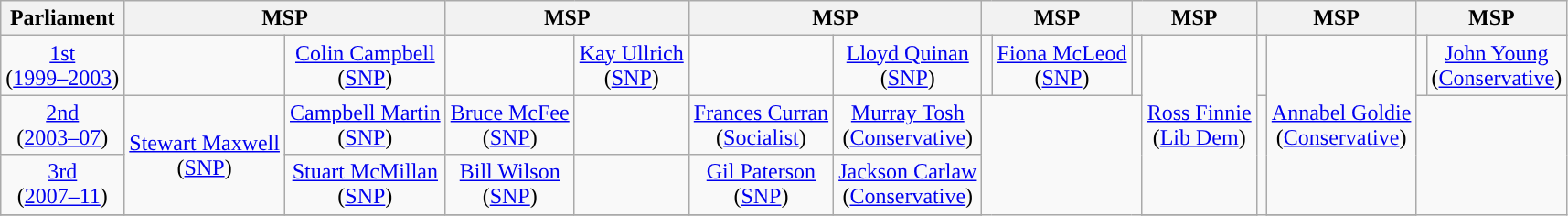<table class="wikitable" style="text-align:center">
<tr>
<th>Parliament</th>
<th colspan="2">MSP</th>
<th colspan="2">MSP</th>
<th colspan="2">MSP</th>
<th colspan="2">MSP</th>
<th colspan="2">MSP</th>
<th colspan="2">MSP</th>
<th colspan="2">MSP</th>
</tr>
<tr>
<td><a href='#'>1st</a> <br>(<a href='#'>1999–2003</a>)</td>
<td></td>
<td><a href='#'>Colin Campbell</a><br>(<a href='#'>SNP</a>)</td>
<td></td>
<td><a href='#'>Kay Ullrich</a><br>(<a href='#'>SNP</a>)</td>
<td></td>
<td><a href='#'>Lloyd Quinan</a><br>(<a href='#'>SNP</a>)</td>
<td></td>
<td><a href='#'>Fiona McLeod</a> <br>(<a href='#'>SNP</a>)</td>
<td></td>
<td rowspan="3"><a href='#'>Ross Finnie</a><br>(<a href='#'>Lib Dem</a>)</td>
<td></td>
<td rowspan="3"><a href='#'>Annabel Goldie</a><br>(<a href='#'>Conservative</a>)</td>
<td></td>
<td><a href='#'>John Young</a><br>(<a href='#'>Conservative</a>)</td>
</tr>
<tr>
<td><a href='#'>2nd</a> <br>(<a href='#'>2003–07</a>)</td>
<td rowspan="2"><a href='#'>Stewart Maxwell</a> <br>(<a href='#'>SNP</a>)</td>
<td><a href='#'>Campbell Martin</a><br>(<a href='#'>SNP</a>)</td>
<td><a href='#'>Bruce McFee</a><br>(<a href='#'>SNP</a>)</td>
<td></td>
<td rowspan="1"><a href='#'>Frances Curran</a><br>(<a href='#'>Socialist</a>)</td>
<td><a href='#'>Murray Tosh</a><br>(<a href='#'>Conservative</a>)</td>
</tr>
<tr>
<td><a href='#'>3rd</a> <br>(<a href='#'>2007–11</a>)</td>
<td><a href='#'>Stuart McMillan</a><br>(<a href='#'>SNP</a>)</td>
<td><a href='#'>Bill Wilson</a><br>(<a href='#'>SNP</a>)</td>
<td></td>
<td><a href='#'>Gil Paterson</a><br>(<a href='#'>SNP</a>)</td>
<td><a href='#'>Jackson Carlaw</a><br>(<a href='#'>Conservative</a>)</td>
</tr>
<tr>
</tr>
</table>
